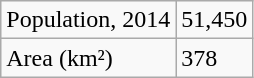<table class="wikitable">
<tr>
<td>Population, 2014</td>
<td>51,450</td>
</tr>
<tr>
<td>Area (km²)</td>
<td>378</td>
</tr>
</table>
